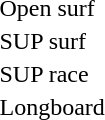<table>
<tr>
<td>Open surf<br></td>
<td></td>
<td></td>
<td></td>
</tr>
<tr>
<td>SUP surf<br></td>
<td></td>
<td></td>
<td></td>
</tr>
<tr>
<td>SUP race<br></td>
<td></td>
<td></td>
<td></td>
</tr>
<tr>
<td>Longboard<br></td>
<td></td>
<td></td>
<td></td>
</tr>
</table>
